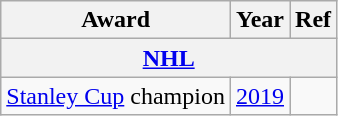<table class="wikitable">
<tr>
<th>Award</th>
<th>Year</th>
<th>Ref</th>
</tr>
<tr>
<th colspan="3"><a href='#'>NHL</a></th>
</tr>
<tr>
<td><a href='#'>Stanley Cup</a> champion</td>
<td><a href='#'>2019</a></td>
<td></td>
</tr>
</table>
